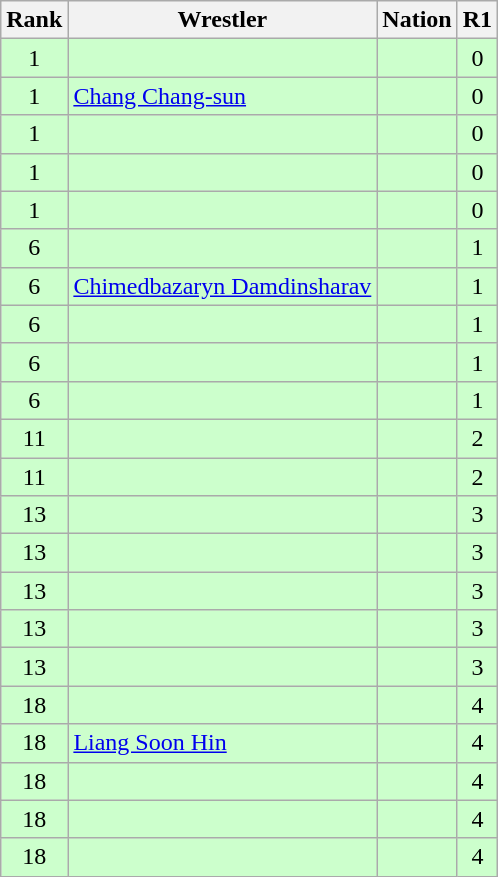<table class="wikitable sortable" style="text-align:center;">
<tr>
<th>Rank</th>
<th>Wrestler</th>
<th>Nation</th>
<th>R1</th>
</tr>
<tr style="background:#cfc;">
<td>1</td>
<td align=left></td>
<td align=left></td>
<td>0</td>
</tr>
<tr style="background:#cfc;">
<td>1</td>
<td align=left><a href='#'>Chang Chang-sun</a></td>
<td align=left></td>
<td>0</td>
</tr>
<tr style="background:#cfc;">
<td>1</td>
<td align=left></td>
<td align=left></td>
<td>0</td>
</tr>
<tr style="background:#cfc;">
<td>1</td>
<td align=left></td>
<td align=left></td>
<td>0</td>
</tr>
<tr style="background:#cfc;">
<td>1</td>
<td align=left></td>
<td align=left></td>
<td>0</td>
</tr>
<tr style="background:#cfc;">
<td>6</td>
<td align=left></td>
<td align=left></td>
<td>1</td>
</tr>
<tr style="background:#cfc;">
<td>6</td>
<td align=left><a href='#'>Chimedbazaryn Damdinsharav</a></td>
<td align=left></td>
<td>1</td>
</tr>
<tr style="background:#cfc;">
<td>6</td>
<td align=left></td>
<td align=left></td>
<td>1</td>
</tr>
<tr style="background:#cfc;">
<td>6</td>
<td align=left></td>
<td align=left></td>
<td>1</td>
</tr>
<tr style="background:#cfc;">
<td>6</td>
<td align=left></td>
<td align=left></td>
<td>1</td>
</tr>
<tr style="background:#cfc;">
<td>11</td>
<td align=left></td>
<td align=left></td>
<td>2</td>
</tr>
<tr style="background:#cfc;">
<td>11</td>
<td align=left></td>
<td align=left></td>
<td>2</td>
</tr>
<tr style="background:#cfc;">
<td>13</td>
<td align=left></td>
<td align=left></td>
<td>3</td>
</tr>
<tr style="background:#cfc;">
<td>13</td>
<td align=left></td>
<td align=left></td>
<td>3</td>
</tr>
<tr style="background:#cfc;">
<td>13</td>
<td align=left></td>
<td align=left></td>
<td>3</td>
</tr>
<tr style="background:#cfc;">
<td>13</td>
<td align=left></td>
<td align=left></td>
<td>3</td>
</tr>
<tr style="background:#cfc;">
<td>13</td>
<td align=left></td>
<td align=left></td>
<td>3</td>
</tr>
<tr style="background:#cfc;">
<td>18</td>
<td align=left></td>
<td align=left></td>
<td>4</td>
</tr>
<tr style="background:#cfc;">
<td>18</td>
<td align=left><a href='#'>Liang Soon Hin</a></td>
<td align=left></td>
<td>4</td>
</tr>
<tr style="background:#cfc;">
<td>18</td>
<td align=left></td>
<td align=left></td>
<td>4</td>
</tr>
<tr style="background:#cfc;">
<td>18</td>
<td align=left></td>
<td align=left></td>
<td>4</td>
</tr>
<tr style="background:#cfc;">
<td>18</td>
<td align=left></td>
<td align=left></td>
<td>4</td>
</tr>
</table>
